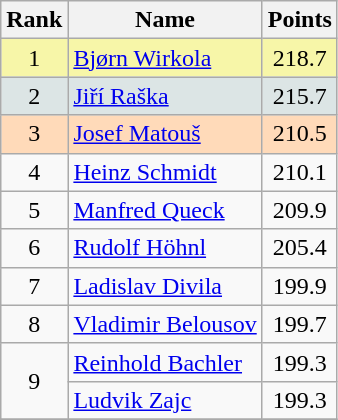<table class="wikitable sortable">
<tr>
<th align=Center>Rank</th>
<th>Name</th>
<th>Points</th>
</tr>
<tr style="background:#F7F6A8">
<td align=center>1</td>
<td> <a href='#'>Bjørn Wirkola</a></td>
<td align=center>218.7</td>
</tr>
<tr style="background: #DCE5E5;">
<td align=center>2</td>
<td> <a href='#'>Jiří Raška</a></td>
<td align=center>215.7</td>
</tr>
<tr style="background: #FFDAB9;">
<td align=center>3</td>
<td> <a href='#'>Josef Matouš</a></td>
<td align=center>210.5</td>
</tr>
<tr>
<td align=center>4</td>
<td> <a href='#'>Heinz Schmidt</a></td>
<td align=center>210.1</td>
</tr>
<tr>
<td align=center>5</td>
<td> <a href='#'>Manfred Queck</a></td>
<td align=center>209.9</td>
</tr>
<tr>
<td align=center>6</td>
<td> <a href='#'>Rudolf Höhnl</a></td>
<td align=center>205.4</td>
</tr>
<tr>
<td align=center>7</td>
<td> <a href='#'>Ladislav Divila</a></td>
<td align=center>199.9</td>
</tr>
<tr>
<td align=center>8</td>
<td> <a href='#'>Vladimir Belousov</a></td>
<td align=center>199.7</td>
</tr>
<tr>
<td rowspan=2 align=center>9</td>
<td> <a href='#'>Reinhold Bachler</a></td>
<td align=center>199.3</td>
</tr>
<tr>
<td> <a href='#'>Ludvik Zajc</a></td>
<td align=center>199.3</td>
</tr>
<tr>
</tr>
</table>
